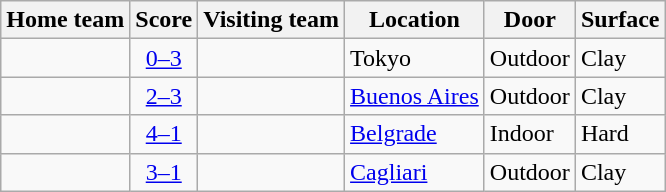<table class="wikitable" style="border:1px solid #aaa;">
<tr>
<th>Home team</th>
<th>Score</th>
<th>Visiting team</th>
<th>Location</th>
<th>Door</th>
<th>Surface</th>
</tr>
<tr>
<td></td>
<td style="text-align:center;"><a href='#'>0–3</a></td>
<td><strong></strong></td>
<td>Tokyo</td>
<td>Outdoor</td>
<td>Clay</td>
</tr>
<tr>
<td></td>
<td style="text-align:center;"><a href='#'>2–3</a></td>
<td><strong></strong></td>
<td><a href='#'>Buenos Aires</a></td>
<td>Outdoor</td>
<td>Clay</td>
</tr>
<tr>
<td><strong></strong></td>
<td style="text-align:center;"><a href='#'>4–1</a></td>
<td></td>
<td><a href='#'>Belgrade</a></td>
<td>Indoor</td>
<td>Hard</td>
</tr>
<tr>
<td><strong></strong></td>
<td style="text-align:center;"><a href='#'>3–1</a></td>
<td></td>
<td><a href='#'>Cagliari</a></td>
<td>Outdoor</td>
<td>Clay</td>
</tr>
</table>
